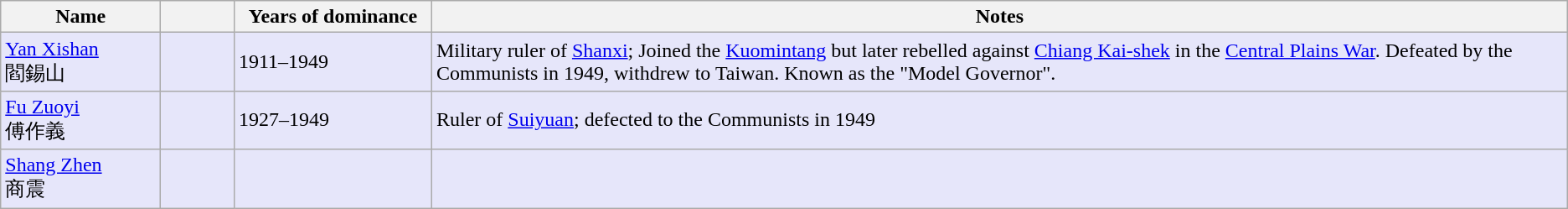<table class="wikitable">
<tr>
<th width="120px">Name</th>
<th width="51px"></th>
<th width="150px">Years of dominance</th>
<th>Notes</th>
</tr>
<tr bgcolor="#E6E6FA">
<td><a href='#'>Yan Xishan</a><br>閻錫山</td>
<td align="center"></td>
<td>1911–1949</td>
<td>Military ruler of <a href='#'>Shanxi</a>; Joined the <a href='#'>Kuomintang</a> but later rebelled against <a href='#'>Chiang Kai-shek</a> in the <a href='#'>Central Plains War</a>. Defeated by the Communists in 1949, withdrew to Taiwan. Known as the "Model Governor".</td>
</tr>
<tr bgcolor="#E6E6FA">
<td><a href='#'>Fu Zuoyi</a><br>傅作義</td>
<td align="center"></td>
<td>1927–1949</td>
<td>Ruler of <a href='#'>Suiyuan</a>; defected to the Communists in 1949</td>
</tr>
<tr bgcolor="#E6E6FA">
<td><a href='#'>Shang Zhen</a><br>商震</td>
<td align="center"></td>
<td></td>
<td></td>
</tr>
</table>
